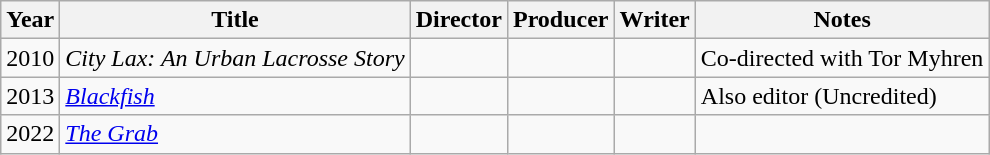<table class="wikitable">
<tr>
<th>Year</th>
<th>Title</th>
<th>Director</th>
<th>Producer</th>
<th>Writer</th>
<th>Notes</th>
</tr>
<tr>
<td>2010</td>
<td><em>City Lax: An Urban Lacrosse Story</em></td>
<td></td>
<td></td>
<td></td>
<td>Co-directed with Tor Myhren</td>
</tr>
<tr>
<td>2013</td>
<td><em><a href='#'>Blackfish</a></em></td>
<td></td>
<td></td>
<td></td>
<td>Also editor (Uncredited)</td>
</tr>
<tr>
<td>2022</td>
<td><em><a href='#'>The Grab</a></em></td>
<td></td>
<td></td>
<td></td>
<td></td>
</tr>
</table>
